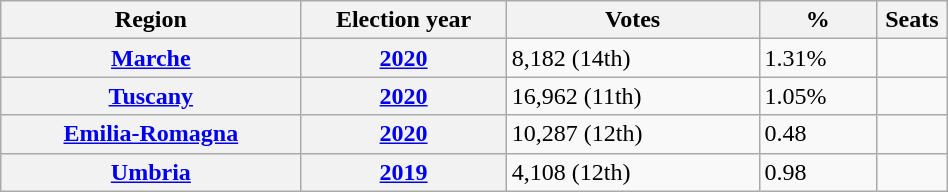<table class=wikitable style="width:50%; border:1px #AAAAFF solid">
<tr>
<th width=19%>Region</th>
<th width=13%>Election year</th>
<th width=16%>Votes</th>
<th width=7%>%</th>
<th width=1%>Seats</th>
</tr>
<tr>
<th><a href='#'>Marche</a></th>
<th><a href='#'>2020</a></th>
<td>8,182 (14th)</td>
<td>1.31%</td>
<td></td>
</tr>
<tr>
<th><a href='#'>Tuscany</a></th>
<th><a href='#'>2020</a></th>
<td>16,962 (11th)</td>
<td>1.05%</td>
<td></td>
</tr>
<tr>
<th><a href='#'>Emilia-Romagna</a></th>
<th><a href='#'>2020</a></th>
<td>10,287 (12th)</td>
<td>0.48</td>
<td></td>
</tr>
<tr>
<th><a href='#'>Umbria</a></th>
<th><a href='#'>2019</a></th>
<td>4,108 (12th)</td>
<td>0.98</td>
<td></td>
</tr>
</table>
